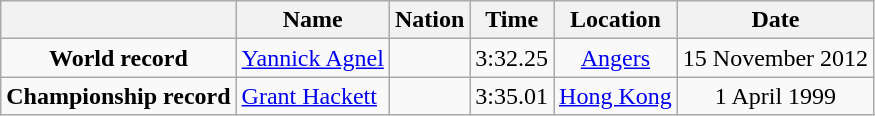<table class=wikitable style=text-align:center>
<tr>
<th></th>
<th>Name</th>
<th>Nation</th>
<th>Time</th>
<th>Location</th>
<th>Date</th>
</tr>
<tr>
<td><strong>World record</strong></td>
<td align=left><a href='#'>Yannick Agnel</a></td>
<td align=left></td>
<td align=left>3:32.25</td>
<td><a href='#'>Angers</a></td>
<td>15 November 2012</td>
</tr>
<tr>
<td><strong>Championship record</strong></td>
<td align=left><a href='#'>Grant Hackett</a></td>
<td align=left></td>
<td align=left>3:35.01</td>
<td><a href='#'>Hong Kong</a></td>
<td>1 April 1999</td>
</tr>
</table>
